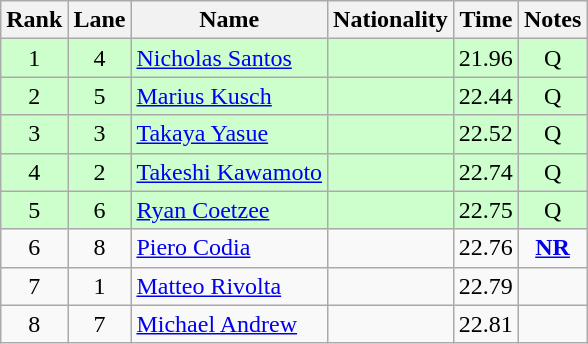<table class="wikitable sortable" style="text-align:center">
<tr>
<th>Rank</th>
<th>Lane</th>
<th>Name</th>
<th>Nationality</th>
<th>Time</th>
<th>Notes</th>
</tr>
<tr bgcolor=ccffcc>
<td>1</td>
<td>4</td>
<td align=left><a href='#'>Nicholas Santos</a></td>
<td align=left></td>
<td>21.96</td>
<td>Q</td>
</tr>
<tr bgcolor=ccffcc>
<td>2</td>
<td>5</td>
<td align=left><a href='#'>Marius Kusch</a></td>
<td align=left></td>
<td>22.44</td>
<td>Q</td>
</tr>
<tr bgcolor=ccffcc>
<td>3</td>
<td>3</td>
<td align=left><a href='#'>Takaya Yasue</a></td>
<td align=left></td>
<td>22.52</td>
<td>Q</td>
</tr>
<tr bgcolor=ccffcc>
<td>4</td>
<td>2</td>
<td align=left><a href='#'>Takeshi Kawamoto</a></td>
<td align=left></td>
<td>22.74</td>
<td>Q</td>
</tr>
<tr bgcolor=ccffcc>
<td>5</td>
<td>6</td>
<td align=left><a href='#'>Ryan Coetzee</a></td>
<td align=left></td>
<td>22.75</td>
<td>Q</td>
</tr>
<tr>
<td>6</td>
<td>8</td>
<td align=left><a href='#'>Piero Codia</a></td>
<td align=left></td>
<td>22.76</td>
<td><strong><a href='#'>NR</a></strong></td>
</tr>
<tr>
<td>7</td>
<td>1</td>
<td align=left><a href='#'>Matteo Rivolta</a></td>
<td align=left></td>
<td>22.79</td>
<td></td>
</tr>
<tr>
<td>8</td>
<td>7</td>
<td align=left><a href='#'>Michael Andrew</a></td>
<td align=left></td>
<td>22.81</td>
<td></td>
</tr>
</table>
